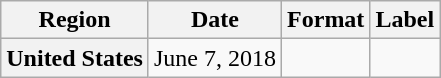<table class="wikitable plainrowheaders" style="text-align:center;">
<tr>
<th>Region</th>
<th>Date</th>
<th>Format</th>
<th>Label</th>
</tr>
<tr>
<th scope="row">United States</th>
<td>June 7, 2018</td>
<td></td>
<td></td>
</tr>
</table>
